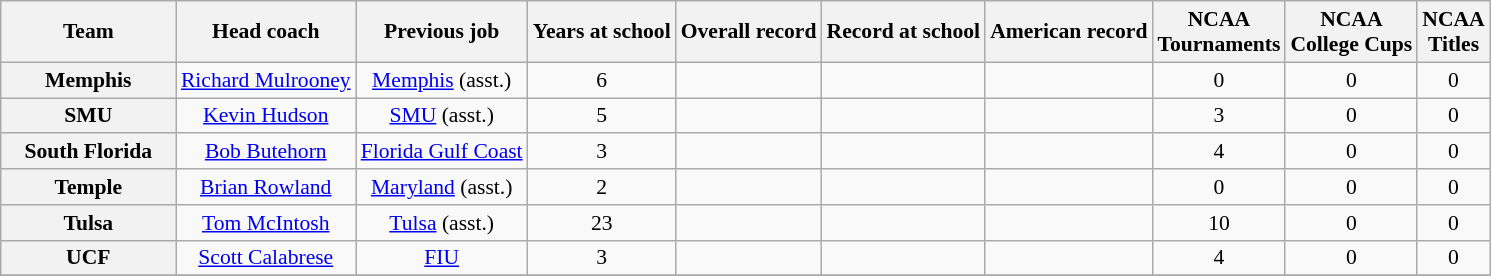<table class="wikitable sortable" style="text-align: center;font-size:90%;">
<tr>
<th width="110">Team</th>
<th>Head coach</th>
<th>Previous job</th>
<th>Years at school</th>
<th>Overall record</th>
<th>Record at school</th>
<th>American record</th>
<th>NCAA<br>Tournaments</th>
<th>NCAA<br>College Cups</th>
<th>NCAA<br>Titles</th>
</tr>
<tr>
<th style=>Memphis</th>
<td><a href='#'>Richard Mulrooney</a></td>
<td><a href='#'>Memphis</a> (asst.)</td>
<td>6</td>
<td></td>
<td></td>
<td></td>
<td>0</td>
<td>0</td>
<td>0</td>
</tr>
<tr>
<th style=>SMU</th>
<td><a href='#'>Kevin Hudson</a></td>
<td><a href='#'>SMU</a> (asst.)</td>
<td>5</td>
<td></td>
<td></td>
<td></td>
<td>3</td>
<td>0</td>
<td>0</td>
</tr>
<tr>
<th style=>South Florida</th>
<td><a href='#'>Bob Butehorn</a></td>
<td><a href='#'>Florida Gulf Coast</a></td>
<td>3</td>
<td></td>
<td></td>
<td></td>
<td>4</td>
<td>0</td>
<td>0</td>
</tr>
<tr>
<th style=>Temple</th>
<td><a href='#'>Brian Rowland</a></td>
<td><a href='#'>Maryland</a> (asst.)</td>
<td>2</td>
<td></td>
<td></td>
<td></td>
<td>0</td>
<td>0</td>
<td>0</td>
</tr>
<tr>
<th style=>Tulsa</th>
<td><a href='#'>Tom McIntosh</a></td>
<td><a href='#'>Tulsa</a> (asst.)</td>
<td>23</td>
<td></td>
<td></td>
<td></td>
<td>10</td>
<td>0</td>
<td>0</td>
</tr>
<tr>
<th style=>UCF</th>
<td><a href='#'>Scott Calabrese</a></td>
<td><a href='#'>FIU</a></td>
<td>3</td>
<td></td>
<td></td>
<td></td>
<td>4</td>
<td>0</td>
<td>0</td>
</tr>
<tr>
</tr>
</table>
